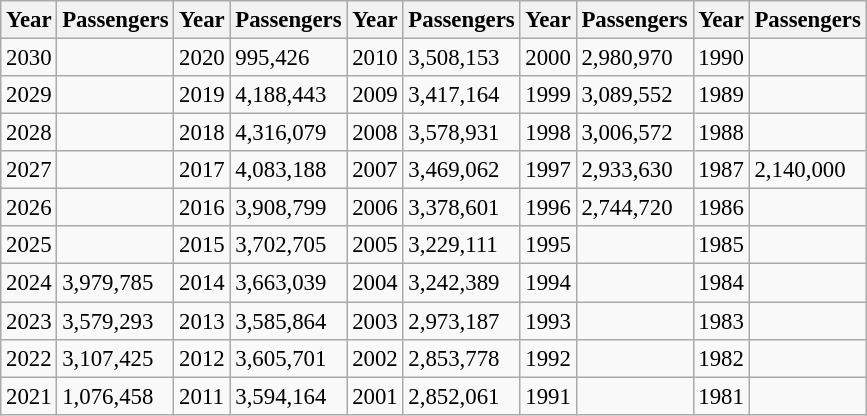<table class="wikitable" style="font-size: 95%">
<tr>
<th>Year</th>
<th>Passengers</th>
<th>Year</th>
<th>Passengers</th>
<th>Year</th>
<th>Passengers</th>
<th>Year</th>
<th>Passengers</th>
<th>Year</th>
<th>Passengers</th>
</tr>
<tr>
<td>2030</td>
<td></td>
<td>2020</td>
<td>995,426</td>
<td>2010</td>
<td>3,508,153</td>
<td>2000</td>
<td>2,980,970</td>
<td>1990</td>
<td></td>
</tr>
<tr>
<td>2029</td>
<td></td>
<td>2019</td>
<td>4,188,443</td>
<td>2009</td>
<td>3,417,164</td>
<td>1999</td>
<td>3,089,552</td>
<td>1989</td>
<td></td>
</tr>
<tr>
<td>2028</td>
<td></td>
<td>2018</td>
<td>4,316,079</td>
<td>2008</td>
<td>3,578,931</td>
<td>1998</td>
<td>3,006,572</td>
<td>1988</td>
<td></td>
</tr>
<tr>
<td>2027</td>
<td></td>
<td>2017</td>
<td>4,083,188</td>
<td>2007</td>
<td>3,469,062</td>
<td>1997</td>
<td>2,933,630</td>
<td>1987</td>
<td>2,140,000</td>
</tr>
<tr>
<td>2026</td>
<td></td>
<td>2016</td>
<td>3,908,799</td>
<td>2006</td>
<td>3,378,601</td>
<td>1996</td>
<td>2,744,720</td>
<td>1986</td>
<td></td>
</tr>
<tr>
<td>2025</td>
<td></td>
<td>2015</td>
<td>3,702,705</td>
<td>2005</td>
<td>3,229,111</td>
<td>1995</td>
<td></td>
<td>1985</td>
<td></td>
</tr>
<tr>
<td>2024</td>
<td>3,979,785</td>
<td>2014</td>
<td>3,663,039</td>
<td>2004</td>
<td>3,242,389</td>
<td>1994</td>
<td></td>
<td>1984</td>
<td></td>
</tr>
<tr>
<td>2023</td>
<td>3,579,293</td>
<td>2013</td>
<td>3,585,864</td>
<td>2003</td>
<td>2,973,187</td>
<td>1993</td>
<td></td>
<td>1983</td>
<td></td>
</tr>
<tr>
<td>2022</td>
<td>3,107,425</td>
<td>2012</td>
<td>3,605,701</td>
<td>2002</td>
<td>2,853,778</td>
<td>1992</td>
<td></td>
<td>1982</td>
<td></td>
</tr>
<tr>
<td>2021</td>
<td>1,076,458</td>
<td>2011</td>
<td>3,594,164</td>
<td>2001</td>
<td>2,852,061</td>
<td>1991</td>
<td></td>
<td>1981</td>
<td></td>
</tr>
</table>
